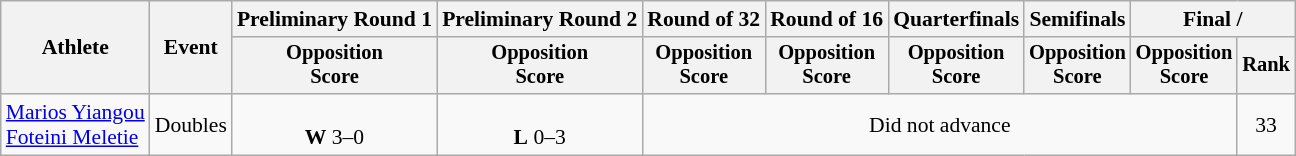<table class=wikitable style=font-size:90%;text-align:center>
<tr>
<th rowspan=2>Athlete</th>
<th rowspan=2>Event</th>
<th>Preliminary Round 1</th>
<th>Preliminary Round 2</th>
<th>Round of 32</th>
<th>Round of 16</th>
<th>Quarterfinals</th>
<th>Semifinals</th>
<th colspan=2>Final / </th>
</tr>
<tr style=font-size:95%>
<th>Opposition<br>Score</th>
<th>Opposition<br>Score</th>
<th>Opposition<br>Score</th>
<th>Opposition<br>Score</th>
<th>Opposition<br>Score</th>
<th>Opposition<br>Score</th>
<th>Opposition<br>Score</th>
<th>Rank</th>
</tr>
<tr>
<td align=left><a href='#'>Marios Yiangou</a><br><a href='#'>Foteini Meletie</a></td>
<td align=left>Doubles</td>
<td><br><strong>W</strong> 3–0</td>
<td><br><strong>L</strong> 0–3</td>
<td colspan=5>Did not advance</td>
<td>33</td>
</tr>
</table>
